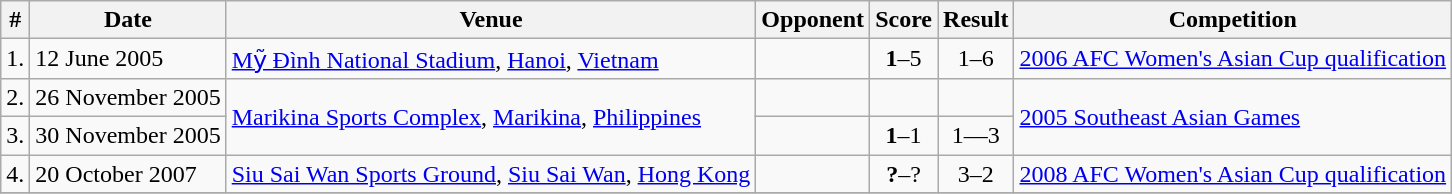<table class="wikitable">
<tr>
<th>#</th>
<th>Date</th>
<th>Venue</th>
<th>Opponent</th>
<th>Score</th>
<th>Result</th>
<th>Competition</th>
</tr>
<tr>
<td>1.</td>
<td>12 June 2005</td>
<td><a href='#'>Mỹ Đình National Stadium</a>, <a href='#'>Hanoi</a>, <a href='#'>Vietnam</a></td>
<td></td>
<td align=center><strong>1</strong>–5</td>
<td align=center>1–6</td>
<td><a href='#'>2006 AFC Women's Asian Cup qualification</a></td>
</tr>
<tr>
<td>2.</td>
<td>26 November 2005</td>
<td rowspan=2><a href='#'>Marikina Sports Complex</a>, <a href='#'>Marikina</a>, <a href='#'>Philippines</a></td>
<td></td>
<td></td>
<td></td>
<td rowspan=2><a href='#'>2005 Southeast Asian Games</a></td>
</tr>
<tr>
<td>3.</td>
<td>30 November 2005</td>
<td></td>
<td align=center><strong>1</strong>–1</td>
<td align=center>1––3</td>
</tr>
<tr>
<td>4.</td>
<td>20 October 2007</td>
<td><a href='#'>Siu Sai Wan Sports Ground</a>, <a href='#'>Siu Sai Wan</a>, <a href='#'>Hong Kong</a></td>
<td></td>
<td align=center><strong>?</strong>–?</td>
<td align=center>3–2</td>
<td><a href='#'>2008 AFC Women's Asian Cup qualification</a></td>
</tr>
<tr>
</tr>
</table>
